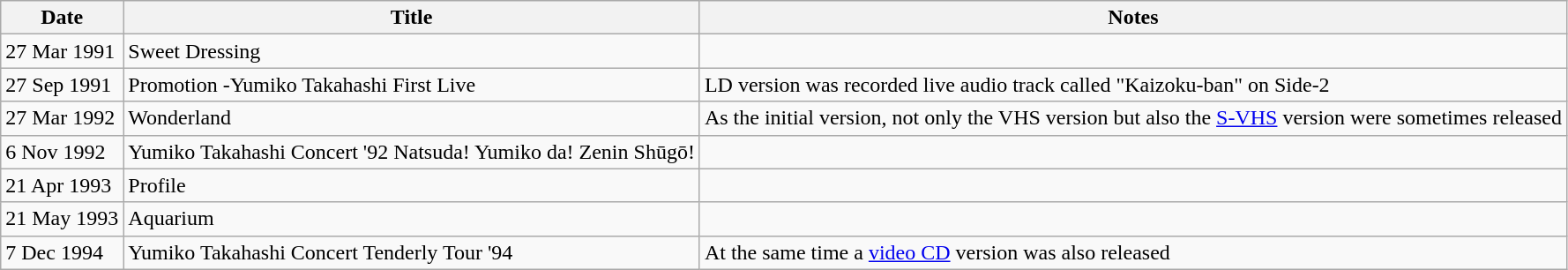<table class="wikitable">
<tr>
<th>Date</th>
<th>Title</th>
<th>Notes</th>
</tr>
<tr>
<td>27 Mar 1991</td>
<td>Sweet Dressing</td>
<td></td>
</tr>
<tr>
<td>27 Sep 1991</td>
<td>Promotion -Yumiko Takahashi First Live</td>
<td>LD version was recorded live audio track called "Kaizoku-ban" on Side-2</td>
</tr>
<tr>
<td>27 Mar 1992</td>
<td>Wonderland</td>
<td>As the initial version, not only the VHS version but also the <a href='#'>S-VHS</a> version were sometimes released</td>
</tr>
<tr>
<td>6 Nov 1992</td>
<td>Yumiko Takahashi Concert '92 Natsuda! Yumiko da! Zenin Shūgō!</td>
<td></td>
</tr>
<tr>
<td>21 Apr 1993</td>
<td>Profile</td>
<td></td>
</tr>
<tr>
<td>21 May 1993</td>
<td>Aquarium</td>
<td></td>
</tr>
<tr>
<td>7 Dec 1994</td>
<td>Yumiko Takahashi Concert Tenderly Tour '94</td>
<td>At the same time a <a href='#'>video CD</a> version was also released</td>
</tr>
</table>
